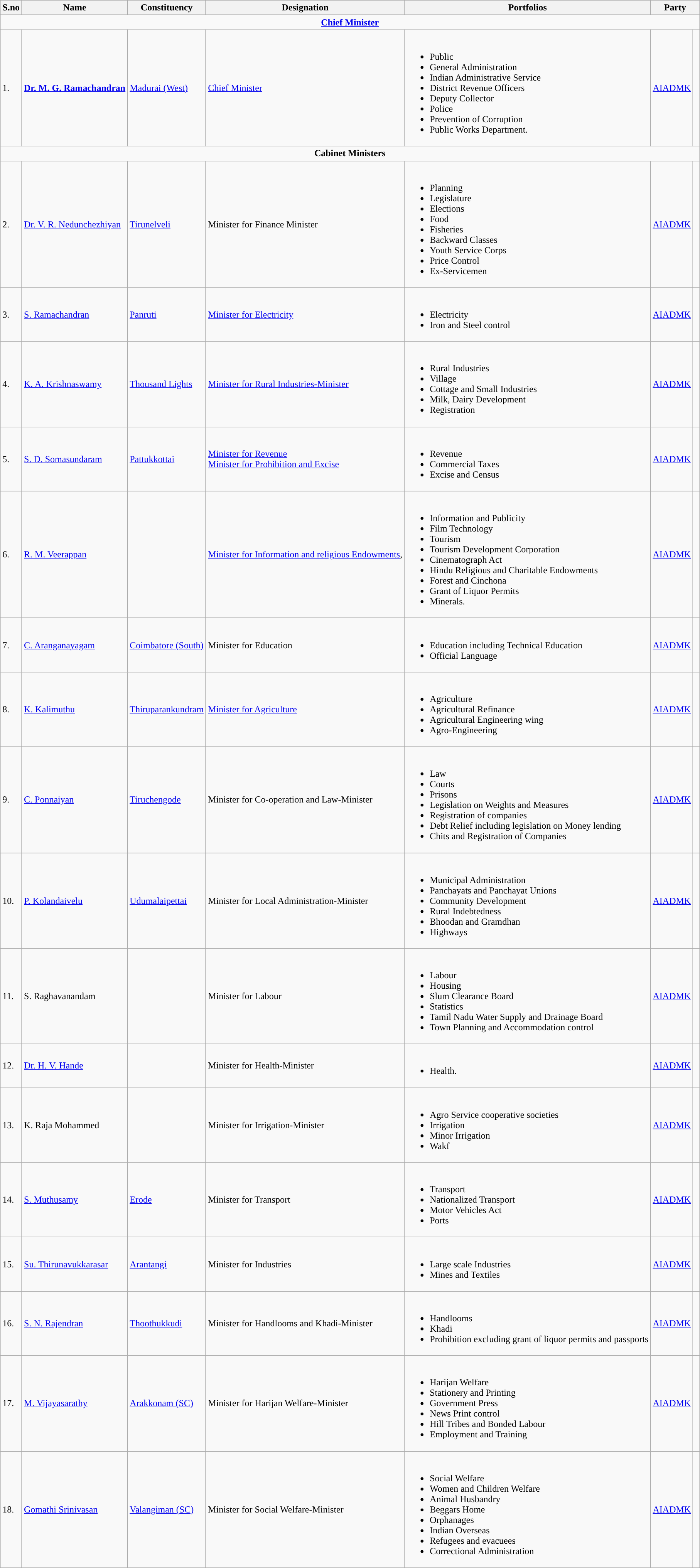<table class="wikitable">
<tr>
<th>S.no</th>
<th>Name</th>
<th>Constituency</th>
<th>Designation</th>
<th>Portfolios</th>
<th colspan="2" scope="col">Party</th>
</tr>
<tr>
<td style="text-align: center;" colspan=9><strong><a href='#'>Chief Minister</a></strong></td>
</tr>
<tr>
<td>1.</td>
<td><strong><a href='#'>Dr. M. G. Ramachandran</a></strong></td>
<td><a href='#'>Madurai (West)</a></td>
<td><a href='#'>Chief Minister</a></td>
<td><br><ul><li>Public</li><li>General Administration</li><li>Indian Administrative Service</li><li>District Revenue Officers</li><li>Deputy Collector</li><li>Police</li><li>Prevention of Corruption</li><li>Public Works Department.</li></ul></td>
<td><a href='#'>AIADMK</a></td>
<td width="4px" style="background-color: "></td>
</tr>
<tr>
<td style="text-align: center;" colspan=9><strong>Cabinet Ministers</strong></td>
</tr>
<tr>
<td>2.</td>
<td><a href='#'>Dr. V. R. Nedunchezhiyan</a></td>
<td><a href='#'>Tirunelveli</a></td>
<td>Minister for Finance Minister</td>
<td><br><ul><li>Planning</li><li>Legislature</li><li>Elections</li><li>Food</li><li>Fisheries</li><li>Backward Classes</li><li>Youth Service Corps</li><li>Price Control</li><li>Ex-Servicemen</li></ul></td>
<td><a href='#'>AIADMK</a></td>
<td width="4px" style="background-color: "></td>
</tr>
<tr>
<td>3.</td>
<td><a href='#'>S. Ramachandran</a></td>
<td><a href='#'>Panruti</a></td>
<td><a href='#'>Minister for Electricity</a></td>
<td><br><ul><li>Electricity</li><li>Iron and Steel control</li></ul></td>
<td><a href='#'>AIADMK</a></td>
<td width="4px" style="background-color: "></td>
</tr>
<tr>
<td>4.</td>
<td><a href='#'>K. A. Krishnaswamy</a></td>
<td><a href='#'>Thousand Lights</a></td>
<td><a href='#'>Minister for Rural Industries-Minister</a></td>
<td><br><ul><li>Rural Industries</li><li>Village</li><li>Cottage and Small Industries</li><li>Milk, Dairy Development</li><li>Registration</li></ul></td>
<td><a href='#'>AIADMK</a></td>
<td width="4px" style="background-color: "></td>
</tr>
<tr>
<td>5.</td>
<td><a href='#'>S. D. Somasundaram</a></td>
<td><a href='#'>Pattukkottai</a></td>
<td><a href='#'>Minister for Revenue</a> <br><a href='#'>Minister for Prohibition and Excise</a></td>
<td><br><ul><li>Revenue</li><li>Commercial Taxes</li><li>Excise and Census</li></ul></td>
<td><a href='#'>AIADMK</a></td>
<td width="4px" style="background-color: "></td>
</tr>
<tr>
<td>6.</td>
<td><a href='#'>R. M. Veerappan</a></td>
<td></td>
<td><a href='#'>Minister for Information and religious Endowments</a>,</td>
<td><br><ul><li>Information and Publicity</li><li>Film Technology</li><li>Tourism</li><li>Tourism Development Corporation</li><li>Cinematograph Act</li><li>Hindu Religious and Charitable Endowments</li><li>Forest and Cinchona</li><li>Grant of Liquor Permits</li><li>Minerals.</li></ul></td>
<td><a href='#'>AIADMK</a></td>
<td width="4px" style="background-color: "></td>
</tr>
<tr>
<td>7.</td>
<td><a href='#'>C. Aranganayagam</a></td>
<td><a href='#'>Coimbatore (South)</a></td>
<td>Minister for Education</td>
<td><br><ul><li>Education including Technical Education</li><li>Official Language</li></ul></td>
<td><a href='#'>AIADMK</a></td>
<td width="4px" style="background-color: "></td>
</tr>
<tr>
<td>8.</td>
<td><a href='#'>K. Kalimuthu</a></td>
<td><a href='#'>Thiruparankundram</a></td>
<td><a href='#'>Minister for Agriculture</a></td>
<td><br><ul><li>Agriculture</li><li>Agricultural Refinance</li><li>Agricultural Engineering wing</li><li>Agro-Engineering</li></ul></td>
<td><a href='#'>AIADMK</a></td>
<td width="4px" style="background-color: "></td>
</tr>
<tr>
<td>9.</td>
<td><a href='#'>C. Ponnaiyan</a></td>
<td><a href='#'>Tiruchengode</a></td>
<td>Minister for Co-operation and Law-Minister</td>
<td><br><ul><li>Law</li><li>Courts</li><li>Prisons</li><li>Legislation on Weights and Measures</li><li>Registration of companies</li><li>Debt Relief including legislation on Money lending</li><li>Chits and Registration of Companies</li></ul></td>
<td><a href='#'>AIADMK</a></td>
<td width="4px" style="background-color: "></td>
</tr>
<tr>
<td>10.</td>
<td><a href='#'>P. Kolandaivelu</a></td>
<td><a href='#'>Udumalaipettai</a></td>
<td>Minister for Local Administration-Minister</td>
<td><br><ul><li>Municipal Administration</li><li>Panchayats and Panchayat Unions</li><li>Community Development</li><li>Rural Indebtedness</li><li>Bhoodan and Gramdhan</li><li>Highways</li></ul></td>
<td><a href='#'>AIADMK</a></td>
<td width="4px" style="background-color: "></td>
</tr>
<tr>
<td>11.</td>
<td>S. Raghavanandam</td>
<td></td>
<td>Minister for Labour</td>
<td><br><ul><li>Labour</li><li>Housing</li><li>Slum Clearance Board</li><li>Statistics</li><li>Tamil Nadu Water Supply and Drainage Board</li><li>Town Planning and Accommodation control</li></ul></td>
<td><a href='#'>AIADMK</a></td>
<td width="4px" style="background-color: "></td>
</tr>
<tr>
<td>12.</td>
<td><a href='#'>Dr. H. V. Hande</a></td>
<td></td>
<td>Minister for Health-Minister</td>
<td><br><ul><li>Health.</li></ul></td>
<td><a href='#'>AIADMK</a></td>
<td width="4px" style="background-color: "></td>
</tr>
<tr>
<td>13.</td>
<td>K. Raja Mohammed</td>
<td></td>
<td>Minister for Irrigation-Minister</td>
<td><br><ul><li>Agro Service cooperative societies</li><li>Irrigation</li><li>Minor Irrigation</li><li>Wakf</li></ul></td>
<td><a href='#'>AIADMK</a></td>
<td width="4px" style="background-color: "></td>
</tr>
<tr>
<td>14.</td>
<td><a href='#'>S. Muthusamy</a></td>
<td><a href='#'>Erode</a></td>
<td>Minister for Transport</td>
<td><br><ul><li>Transport</li><li>Nationalized Transport</li><li>Motor Vehicles Act</li><li>Ports</li></ul></td>
<td><a href='#'>AIADMK</a></td>
<td width="4px" style="background-color: "></td>
</tr>
<tr>
<td>15.</td>
<td><a href='#'>Su. Thirunavukkarasar</a></td>
<td><a href='#'>Arantangi</a></td>
<td>Minister for Industries</td>
<td><br><ul><li>Large scale Industries</li><li>Mines and Textiles</li></ul></td>
<td><a href='#'>AIADMK</a></td>
<td width="4px" style="background-color: "></td>
</tr>
<tr>
<td>16.</td>
<td><a href='#'>S. N. Rajendran</a></td>
<td><a href='#'>Thoothukkudi</a></td>
<td>Minister for Handlooms and Khadi-Minister</td>
<td><br><ul><li>Handlooms</li><li>Khadi</li><li>Prohibition excluding grant of liquor permits and passports</li></ul></td>
<td><a href='#'>AIADMK</a></td>
<td width="4px" style="background-color: "></td>
</tr>
<tr>
<td>17.</td>
<td><a href='#'>M. Vijayasarathy</a></td>
<td><a href='#'>Arakkonam (SC)</a></td>
<td>Minister for Harijan Welfare-Minister</td>
<td><br><ul><li>Harijan Welfare</li><li>Stationery and Printing</li><li>Government Press</li><li>News Print control</li><li>Hill Tribes and Bonded Labour</li><li>Employment and Training</li></ul></td>
<td><a href='#'>AIADMK</a></td>
<td width="4px" style="background-color: "></td>
</tr>
<tr>
<td>18.</td>
<td><a href='#'>Gomathi Srinivasan</a></td>
<td><a href='#'>Valangiman (SC)</a></td>
<td>Minister for Social Welfare-Minister</td>
<td><br><ul><li>Social Welfare</li><li>Women and Children Welfare</li><li>Animal Husbandry</li><li>Beggars Home</li><li>Orphanages</li><li>Indian Overseas</li><li>Refugees and evacuees</li><li>Correctional Administration</li></ul></td>
<td><a href='#'>AIADMK</a></td>
<td width="4px" style="background-color: "></td>
</tr>
</table>
